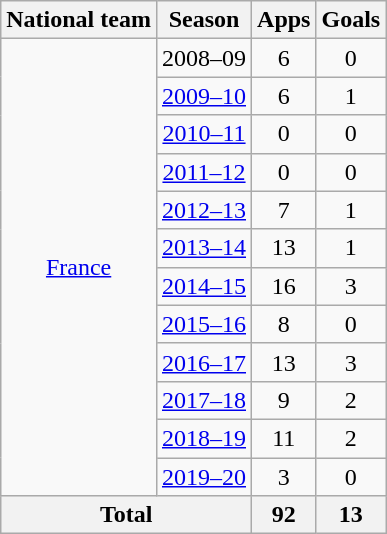<table class="wikitable" style="text-align:center">
<tr>
<th>National team</th>
<th>Season</th>
<th>Apps</th>
<th>Goals</th>
</tr>
<tr>
<td rowspan="12"><a href='#'>France</a></td>
<td>2008–09</td>
<td>6</td>
<td>0</td>
</tr>
<tr>
<td><a href='#'>2009–10</a></td>
<td>6</td>
<td>1</td>
</tr>
<tr>
<td><a href='#'>2010–11</a></td>
<td>0</td>
<td>0</td>
</tr>
<tr>
<td><a href='#'>2011–12</a></td>
<td>0</td>
<td>0</td>
</tr>
<tr>
<td><a href='#'>2012–13</a></td>
<td>7</td>
<td>1</td>
</tr>
<tr>
<td><a href='#'>2013–14</a></td>
<td>13</td>
<td>1</td>
</tr>
<tr>
<td><a href='#'>2014–15</a></td>
<td>16</td>
<td>3</td>
</tr>
<tr>
<td><a href='#'>2015–16</a></td>
<td>8</td>
<td>0</td>
</tr>
<tr>
<td><a href='#'>2016–17</a></td>
<td>13</td>
<td>3</td>
</tr>
<tr>
<td><a href='#'>2017–18</a></td>
<td>9</td>
<td>2</td>
</tr>
<tr>
<td><a href='#'>2018–19</a></td>
<td>11</td>
<td>2</td>
</tr>
<tr>
<td><a href='#'>2019–20</a></td>
<td>3</td>
<td>0</td>
</tr>
<tr>
<th colspan="2">Total</th>
<th>92</th>
<th>13</th>
</tr>
</table>
